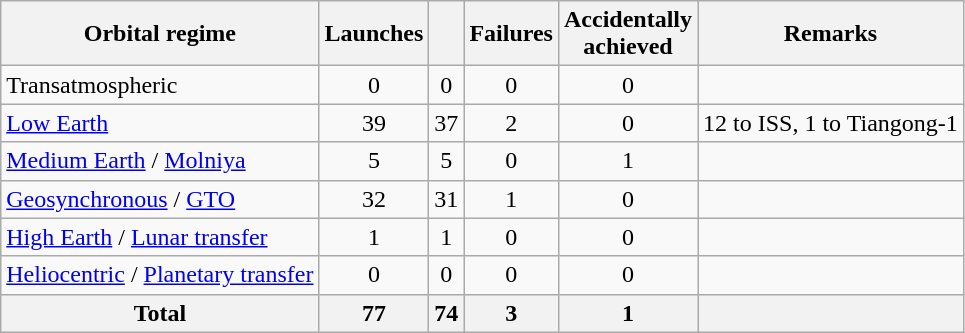<table class="wikitable sortable" style=text-align:center>
<tr>
<th>Orbital regime</th>
<th>Launches</th>
<th></th>
<th>Failures</th>
<th>Accidentally<br>achieved</th>
<th>Remarks</th>
</tr>
<tr>
<td align=left>Transatmospheric</td>
<td>0</td>
<td>0</td>
<td>0</td>
<td>0</td>
<td></td>
</tr>
<tr>
<td align=left><a href='#'>Low Earth</a></td>
<td>39</td>
<td>37</td>
<td>2</td>
<td>0</td>
<td align=left>12 to ISS, 1 to Tiangong-1</td>
</tr>
<tr>
<td align=left><a href='#'>Medium Earth</a> / <a href='#'>Molniya</a></td>
<td>5</td>
<td>5</td>
<td>0</td>
<td>1</td>
<td></td>
</tr>
<tr>
<td align=left><a href='#'>Geosynchronous</a> / <a href='#'>GTO</a></td>
<td>32</td>
<td>31</td>
<td>1</td>
<td>0</td>
<td></td>
</tr>
<tr>
<td align=left><a href='#'>High Earth</a> / <a href='#'>Lunar transfer</a></td>
<td>1</td>
<td>1</td>
<td>0</td>
<td>0</td>
<td></td>
</tr>
<tr>
<td align=left><a href='#'>Heliocentric</a> / <a href='#'>Planetary transfer</a></td>
<td>0</td>
<td>0</td>
<td>0</td>
<td>0</td>
<td></td>
</tr>
<tr class="sortbottom">
<th>Total</th>
<th>77</th>
<th>74</th>
<th>3</th>
<th>1</th>
<th></th>
</tr>
</table>
